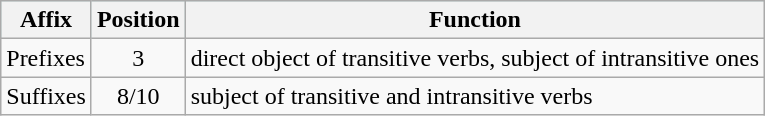<table class="wikitable">
<tr style="background:#c0f0f0;">
<th>Affix</th>
<th>Position</th>
<th>Function</th>
</tr>
<tr>
<td>Prefixes</td>
<td style="text-align:center;">3</td>
<td>direct object of transitive verbs, subject of intransitive ones</td>
</tr>
<tr>
<td>Suffixes</td>
<td style="text-align:center;">8/10</td>
<td>subject of transitive and intransitive verbs</td>
</tr>
</table>
